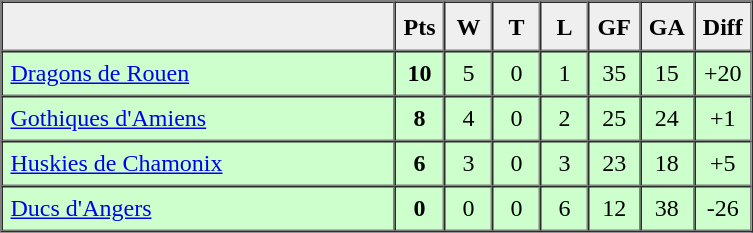<table border=1 cellpadding=5 cellspacing=0>
<tr>
<th bgcolor="#efefef" width="250">　</th>
<th bgcolor="#efefef" width="20">Pts</th>
<th bgcolor="#efefef" width="20">W</th>
<th bgcolor="#efefef" width="20">T</th>
<th bgcolor="#efefef" width="20">L</th>
<th bgcolor="#efefef" width="20">GF</th>
<th bgcolor="#efefef" width="20">GA</th>
<th bgcolor="#efefef" width="20">Diff</th>
</tr>
<tr align=center bgcolor="#ccffcc">
<td align=left><a href='#'>Dragons de Rouen</a></td>
<td><strong>10</strong></td>
<td>5</td>
<td>0</td>
<td>1</td>
<td>35</td>
<td>15</td>
<td>+20</td>
</tr>
<tr align=center bgcolor="#ccffcc">
<td align=left><a href='#'>Gothiques d'Amiens</a></td>
<td><strong>8</strong></td>
<td>4</td>
<td>0</td>
<td>2</td>
<td>25</td>
<td>24</td>
<td>+1</td>
</tr>
<tr align=center bgcolor="#ccffcc">
<td align=left><a href='#'>Huskies de Chamonix</a></td>
<td><strong>6</strong></td>
<td>3</td>
<td>0</td>
<td>3</td>
<td>23</td>
<td>18</td>
<td>+5</td>
</tr>
<tr align=center bgcolor="#ccffcc">
<td align=left><a href='#'>Ducs d'Angers</a></td>
<td><strong>0</strong></td>
<td>0</td>
<td>0</td>
<td>6</td>
<td>12</td>
<td>38</td>
<td>-26</td>
</tr>
</table>
